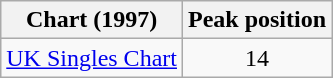<table class="wikitable sortable">
<tr>
<th>Chart (1997)</th>
<th>Peak position</th>
</tr>
<tr>
<td><a href='#'>UK Singles Chart</a></td>
<td align="center">14</td>
</tr>
</table>
